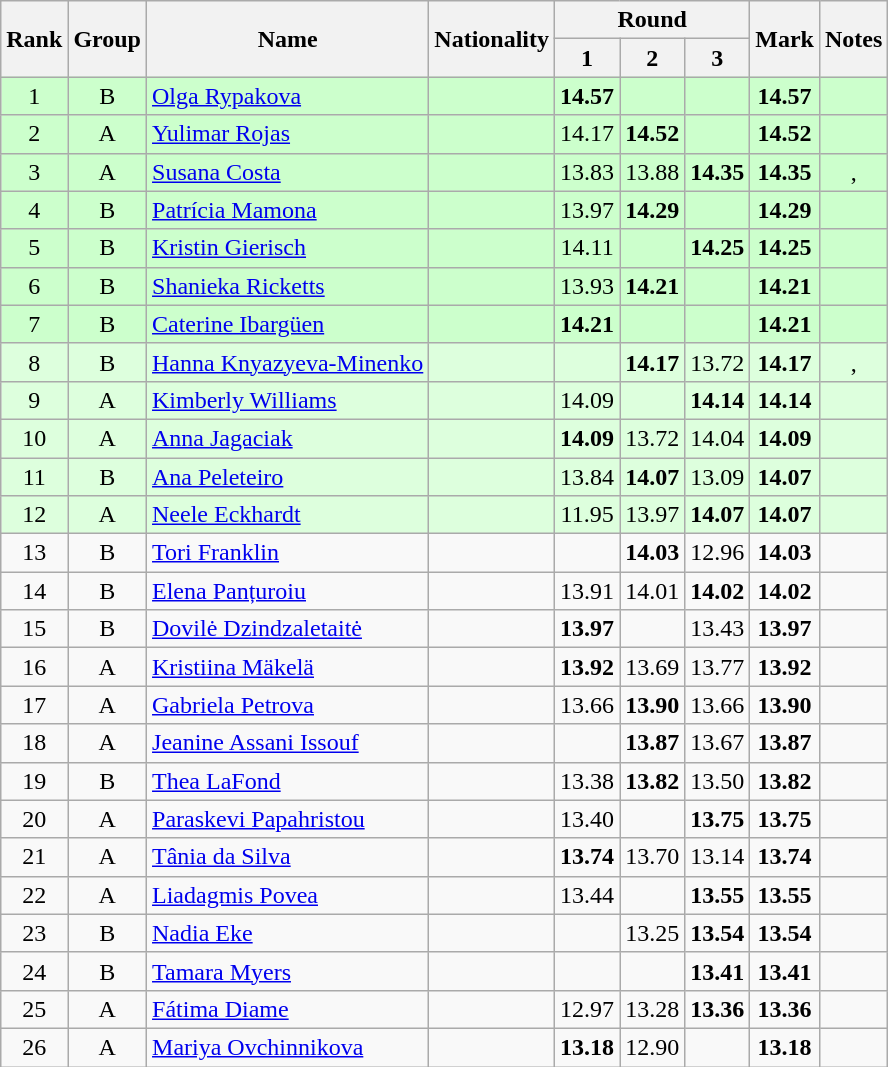<table class="wikitable sortable" style="text-align:center">
<tr>
<th rowspan=2>Rank</th>
<th rowspan=2>Group</th>
<th rowspan=2>Name</th>
<th rowspan=2>Nationality</th>
<th colspan=3>Round</th>
<th rowspan=2>Mark</th>
<th rowspan=2>Notes</th>
</tr>
<tr>
<th>1</th>
<th>2</th>
<th>3</th>
</tr>
<tr bgcolor=ccffcc>
<td>1</td>
<td>B</td>
<td align=left><a href='#'>Olga Rypakova</a></td>
<td align=left></td>
<td><strong>14.57</strong></td>
<td></td>
<td></td>
<td><strong>14.57</strong></td>
<td></td>
</tr>
<tr bgcolor=ccffcc>
<td>2</td>
<td>A</td>
<td align=left><a href='#'>Yulimar Rojas</a></td>
<td align=left></td>
<td>14.17</td>
<td><strong>14.52</strong></td>
<td></td>
<td><strong>14.52</strong></td>
<td></td>
</tr>
<tr bgcolor=ccffcc>
<td>3</td>
<td>A</td>
<td align=left><a href='#'>Susana Costa</a></td>
<td align=left></td>
<td>13.83</td>
<td>13.88</td>
<td><strong>14.35</strong></td>
<td><strong>14.35</strong></td>
<td>, </td>
</tr>
<tr bgcolor=ccffcc>
<td>4</td>
<td>B</td>
<td align=left><a href='#'>Patrícia Mamona</a></td>
<td align=left></td>
<td>13.97</td>
<td><strong>14.29</strong></td>
<td></td>
<td><strong>14.29</strong></td>
<td></td>
</tr>
<tr bgcolor=ccffcc>
<td>5</td>
<td>B</td>
<td align=left><a href='#'>Kristin Gierisch</a></td>
<td align=left></td>
<td>14.11</td>
<td></td>
<td><strong>14.25</strong></td>
<td><strong>14.25</strong></td>
<td></td>
</tr>
<tr bgcolor=ccffcc>
<td>6</td>
<td>B</td>
<td align=left><a href='#'>Shanieka Ricketts</a></td>
<td align=left></td>
<td>13.93</td>
<td><strong>14.21</strong></td>
<td></td>
<td><strong>14.21</strong></td>
<td></td>
</tr>
<tr bgcolor=ccffcc>
<td>7</td>
<td>B</td>
<td align=left><a href='#'>Caterine Ibargüen</a></td>
<td align=left></td>
<td><strong>14.21</strong></td>
<td></td>
<td></td>
<td><strong>14.21</strong></td>
<td></td>
</tr>
<tr bgcolor=ddffdd>
<td>8</td>
<td>B</td>
<td align=left><a href='#'>Hanna Knyazyeva-Minenko</a></td>
<td align=left></td>
<td></td>
<td><strong>14.17</strong></td>
<td>13.72</td>
<td><strong>14.17</strong></td>
<td>, </td>
</tr>
<tr bgcolor=ddffdd>
<td>9</td>
<td>A</td>
<td align=left><a href='#'>Kimberly Williams</a></td>
<td align=left></td>
<td>14.09</td>
<td></td>
<td><strong>14.14</strong></td>
<td><strong>14.14</strong></td>
<td></td>
</tr>
<tr bgcolor=ddffdd>
<td>10</td>
<td>A</td>
<td align=left><a href='#'>Anna Jagaciak</a></td>
<td align=left></td>
<td><strong>14.09</strong></td>
<td>13.72</td>
<td>14.04</td>
<td><strong>14.09</strong></td>
<td></td>
</tr>
<tr bgcolor=ddffdd>
<td>11</td>
<td>B</td>
<td align=left><a href='#'>Ana Peleteiro</a></td>
<td align=left></td>
<td>13.84</td>
<td><strong>14.07</strong></td>
<td>13.09</td>
<td><strong>14.07</strong></td>
<td></td>
</tr>
<tr bgcolor=ddffdd>
<td>12</td>
<td>A</td>
<td align=left><a href='#'>Neele Eckhardt</a></td>
<td align=left></td>
<td>11.95</td>
<td>13.97</td>
<td><strong>14.07</strong></td>
<td><strong>14.07</strong></td>
<td></td>
</tr>
<tr>
<td>13</td>
<td>B</td>
<td align=left><a href='#'>Tori Franklin</a></td>
<td align=left></td>
<td></td>
<td><strong>14.03</strong></td>
<td>12.96</td>
<td><strong>14.03</strong></td>
<td></td>
</tr>
<tr>
<td>14</td>
<td>B</td>
<td align=left><a href='#'>Elena Panțuroiu</a></td>
<td align=left></td>
<td>13.91</td>
<td>14.01</td>
<td><strong>14.02</strong></td>
<td><strong>14.02</strong></td>
<td></td>
</tr>
<tr>
<td>15</td>
<td>B</td>
<td align=left><a href='#'>Dovilė Dzindzaletaitė</a></td>
<td align=left></td>
<td><strong>13.97</strong></td>
<td></td>
<td>13.43</td>
<td><strong>13.97</strong></td>
<td></td>
</tr>
<tr>
<td>16</td>
<td>A</td>
<td align=left><a href='#'>Kristiina Mäkelä</a></td>
<td align=left></td>
<td><strong>13.92</strong></td>
<td>13.69</td>
<td>13.77</td>
<td><strong>13.92</strong></td>
<td></td>
</tr>
<tr>
<td>17</td>
<td>A</td>
<td align=left><a href='#'>Gabriela Petrova</a></td>
<td align=left></td>
<td>13.66</td>
<td><strong>13.90</strong></td>
<td>13.66</td>
<td><strong>13.90</strong></td>
<td></td>
</tr>
<tr>
<td>18</td>
<td>A</td>
<td align=left><a href='#'>Jeanine Assani Issouf</a></td>
<td align=left></td>
<td></td>
<td><strong>13.87</strong></td>
<td>13.67</td>
<td><strong>13.87</strong></td>
<td></td>
</tr>
<tr>
<td>19</td>
<td>B</td>
<td align=left><a href='#'>Thea LaFond</a></td>
<td align=left></td>
<td>13.38</td>
<td><strong>13.82</strong></td>
<td>13.50</td>
<td><strong>13.82</strong></td>
<td></td>
</tr>
<tr>
<td>20</td>
<td>A</td>
<td align=left><a href='#'>Paraskevi Papahristou</a></td>
<td align=left></td>
<td>13.40</td>
<td></td>
<td><strong>13.75</strong></td>
<td><strong>13.75</strong></td>
<td></td>
</tr>
<tr>
<td>21</td>
<td>A</td>
<td align=left><a href='#'>Tânia da Silva</a></td>
<td align=left></td>
<td><strong>13.74</strong></td>
<td>13.70</td>
<td>13.14</td>
<td><strong>13.74</strong></td>
<td></td>
</tr>
<tr>
<td>22</td>
<td>A</td>
<td align=left><a href='#'>Liadagmis Povea</a></td>
<td align=left></td>
<td>13.44</td>
<td></td>
<td><strong>13.55</strong></td>
<td><strong>13.55</strong></td>
<td></td>
</tr>
<tr>
<td>23</td>
<td>B</td>
<td align=left><a href='#'>Nadia Eke</a></td>
<td align=left></td>
<td></td>
<td>13.25</td>
<td><strong>13.54</strong></td>
<td><strong>13.54</strong></td>
<td></td>
</tr>
<tr>
<td>24</td>
<td>B</td>
<td align=left><a href='#'>Tamara Myers</a></td>
<td align=left></td>
<td></td>
<td></td>
<td><strong>13.41</strong></td>
<td><strong>13.41</strong></td>
<td></td>
</tr>
<tr>
<td>25</td>
<td>A</td>
<td align=left><a href='#'>Fátima Diame</a></td>
<td align=left></td>
<td>12.97</td>
<td>13.28</td>
<td><strong>13.36</strong></td>
<td><strong>13.36</strong></td>
<td></td>
</tr>
<tr>
<td>26</td>
<td>A</td>
<td align=left><a href='#'>Mariya Ovchinnikova</a></td>
<td align=left></td>
<td><strong>13.18</strong></td>
<td>12.90</td>
<td></td>
<td><strong>13.18</strong></td>
<td></td>
</tr>
</table>
